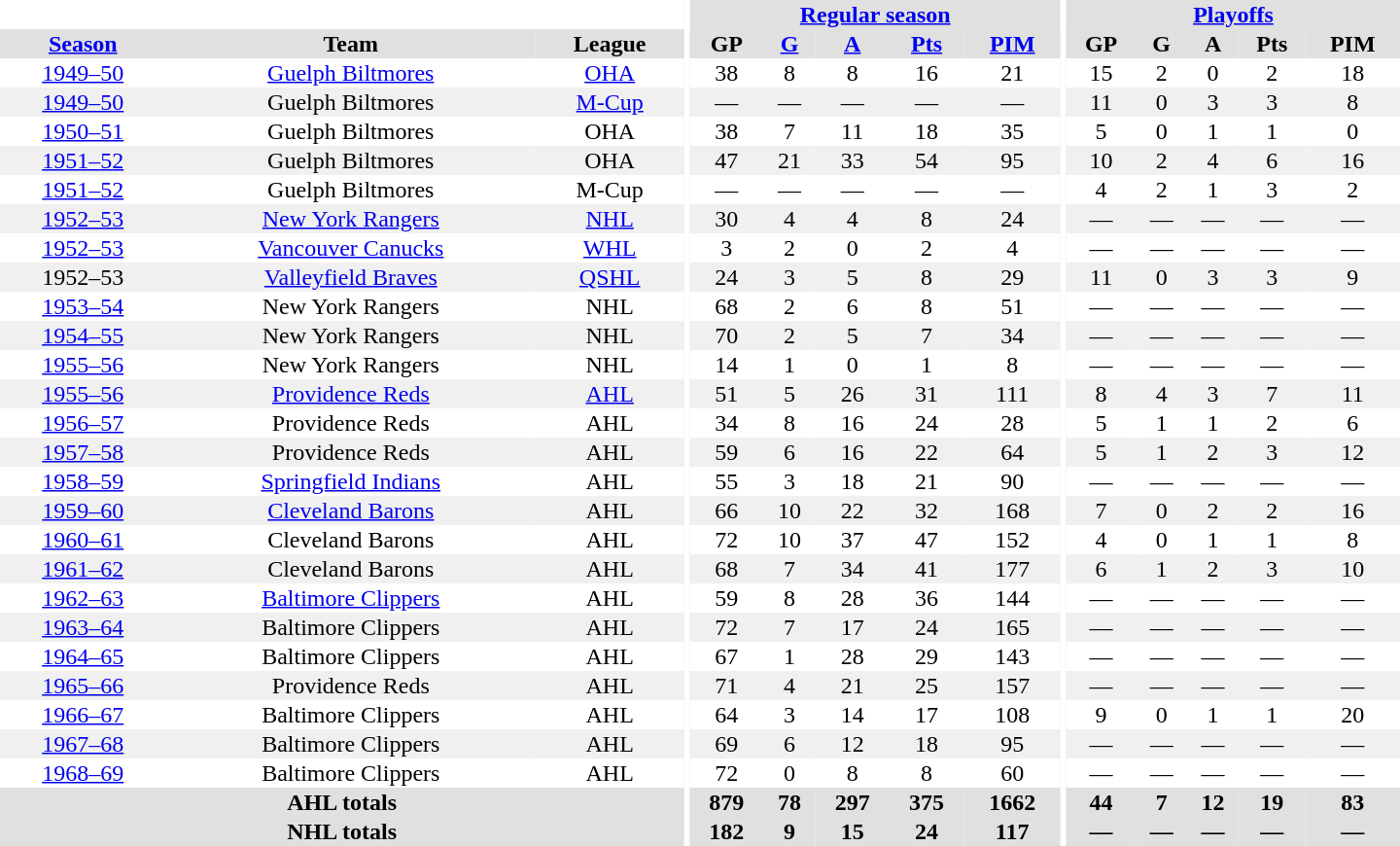<table border="0" cellpadding="1" cellspacing="0" style="text-align:center; width:60em">
<tr bgcolor="#e0e0e0">
<th colspan="3" bgcolor="#ffffff"></th>
<th rowspan="100" bgcolor="#ffffff"></th>
<th colspan="5"><a href='#'>Regular season</a></th>
<th rowspan="100" bgcolor="#ffffff"></th>
<th colspan="5"><a href='#'>Playoffs</a></th>
</tr>
<tr bgcolor="#e0e0e0">
<th><a href='#'>Season</a></th>
<th>Team</th>
<th>League</th>
<th>GP</th>
<th><a href='#'>G</a></th>
<th><a href='#'>A</a></th>
<th><a href='#'>Pts</a></th>
<th><a href='#'>PIM</a></th>
<th>GP</th>
<th>G</th>
<th>A</th>
<th>Pts</th>
<th>PIM</th>
</tr>
<tr>
<td><a href='#'>1949–50</a></td>
<td><a href='#'>Guelph Biltmores</a></td>
<td><a href='#'>OHA</a></td>
<td>38</td>
<td>8</td>
<td>8</td>
<td>16</td>
<td>21</td>
<td>15</td>
<td>2</td>
<td>0</td>
<td>2</td>
<td>18</td>
</tr>
<tr bgcolor="#f0f0f0">
<td><a href='#'>1949–50</a></td>
<td>Guelph Biltmores</td>
<td><a href='#'>M-Cup</a></td>
<td>—</td>
<td>—</td>
<td>—</td>
<td>—</td>
<td>—</td>
<td>11</td>
<td>0</td>
<td>3</td>
<td>3</td>
<td>8</td>
</tr>
<tr>
<td><a href='#'>1950–51</a></td>
<td>Guelph Biltmores</td>
<td>OHA</td>
<td>38</td>
<td>7</td>
<td>11</td>
<td>18</td>
<td>35</td>
<td>5</td>
<td>0</td>
<td>1</td>
<td>1</td>
<td>0</td>
</tr>
<tr bgcolor="#f0f0f0">
<td><a href='#'>1951–52</a></td>
<td>Guelph Biltmores</td>
<td>OHA</td>
<td>47</td>
<td>21</td>
<td>33</td>
<td>54</td>
<td>95</td>
<td>10</td>
<td>2</td>
<td>4</td>
<td>6</td>
<td>16</td>
</tr>
<tr>
<td><a href='#'>1951–52</a></td>
<td>Guelph Biltmores</td>
<td>M-Cup</td>
<td>—</td>
<td>—</td>
<td>—</td>
<td>—</td>
<td>—</td>
<td>4</td>
<td>2</td>
<td>1</td>
<td>3</td>
<td>2</td>
</tr>
<tr bgcolor="#f0f0f0">
<td><a href='#'>1952–53</a></td>
<td><a href='#'>New York Rangers</a></td>
<td><a href='#'>NHL</a></td>
<td>30</td>
<td>4</td>
<td>4</td>
<td>8</td>
<td>24</td>
<td>—</td>
<td>—</td>
<td>—</td>
<td>—</td>
<td>—</td>
</tr>
<tr>
<td><a href='#'>1952–53</a></td>
<td><a href='#'>Vancouver Canucks</a></td>
<td><a href='#'>WHL</a></td>
<td>3</td>
<td>2</td>
<td>0</td>
<td>2</td>
<td>4</td>
<td>—</td>
<td>—</td>
<td>—</td>
<td>—</td>
<td>—</td>
</tr>
<tr bgcolor="#f0f0f0">
<td>1952–53</td>
<td><a href='#'>Valleyfield Braves</a></td>
<td><a href='#'>QSHL</a></td>
<td>24</td>
<td>3</td>
<td>5</td>
<td>8</td>
<td>29</td>
<td>11</td>
<td>0</td>
<td>3</td>
<td>3</td>
<td>9</td>
</tr>
<tr>
<td><a href='#'>1953–54</a></td>
<td>New York Rangers</td>
<td>NHL</td>
<td>68</td>
<td>2</td>
<td>6</td>
<td>8</td>
<td>51</td>
<td>—</td>
<td>—</td>
<td>—</td>
<td>—</td>
<td>—</td>
</tr>
<tr bgcolor="#f0f0f0">
<td><a href='#'>1954–55</a></td>
<td>New York Rangers</td>
<td>NHL</td>
<td>70</td>
<td>2</td>
<td>5</td>
<td>7</td>
<td>34</td>
<td>—</td>
<td>—</td>
<td>—</td>
<td>—</td>
<td>—</td>
</tr>
<tr>
<td><a href='#'>1955–56</a></td>
<td>New York Rangers</td>
<td>NHL</td>
<td>14</td>
<td>1</td>
<td>0</td>
<td>1</td>
<td>8</td>
<td>—</td>
<td>—</td>
<td>—</td>
<td>—</td>
<td>—</td>
</tr>
<tr bgcolor="#f0f0f0">
<td><a href='#'>1955–56</a></td>
<td><a href='#'>Providence Reds</a></td>
<td><a href='#'>AHL</a></td>
<td>51</td>
<td>5</td>
<td>26</td>
<td>31</td>
<td>111</td>
<td>8</td>
<td>4</td>
<td>3</td>
<td>7</td>
<td>11</td>
</tr>
<tr>
<td><a href='#'>1956–57</a></td>
<td>Providence Reds</td>
<td>AHL</td>
<td>34</td>
<td>8</td>
<td>16</td>
<td>24</td>
<td>28</td>
<td>5</td>
<td>1</td>
<td>1</td>
<td>2</td>
<td>6</td>
</tr>
<tr bgcolor="#f0f0f0">
<td><a href='#'>1957–58</a></td>
<td>Providence Reds</td>
<td>AHL</td>
<td>59</td>
<td>6</td>
<td>16</td>
<td>22</td>
<td>64</td>
<td>5</td>
<td>1</td>
<td>2</td>
<td>3</td>
<td>12</td>
</tr>
<tr>
<td><a href='#'>1958–59</a></td>
<td><a href='#'>Springfield Indians</a></td>
<td>AHL</td>
<td>55</td>
<td>3</td>
<td>18</td>
<td>21</td>
<td>90</td>
<td>—</td>
<td>—</td>
<td>—</td>
<td>—</td>
<td>—</td>
</tr>
<tr bgcolor="#f0f0f0">
<td><a href='#'>1959–60</a></td>
<td><a href='#'>Cleveland Barons</a></td>
<td>AHL</td>
<td>66</td>
<td>10</td>
<td>22</td>
<td>32</td>
<td>168</td>
<td>7</td>
<td>0</td>
<td>2</td>
<td>2</td>
<td>16</td>
</tr>
<tr>
<td><a href='#'>1960–61</a></td>
<td>Cleveland Barons</td>
<td>AHL</td>
<td>72</td>
<td>10</td>
<td>37</td>
<td>47</td>
<td>152</td>
<td>4</td>
<td>0</td>
<td>1</td>
<td>1</td>
<td>8</td>
</tr>
<tr bgcolor="#f0f0f0">
<td><a href='#'>1961–62</a></td>
<td>Cleveland Barons</td>
<td>AHL</td>
<td>68</td>
<td>7</td>
<td>34</td>
<td>41</td>
<td>177</td>
<td>6</td>
<td>1</td>
<td>2</td>
<td>3</td>
<td>10</td>
</tr>
<tr>
<td><a href='#'>1962–63</a></td>
<td><a href='#'>Baltimore Clippers</a></td>
<td>AHL</td>
<td>59</td>
<td>8</td>
<td>28</td>
<td>36</td>
<td>144</td>
<td>—</td>
<td>—</td>
<td>—</td>
<td>—</td>
<td>—</td>
</tr>
<tr bgcolor="#f0f0f0">
<td><a href='#'>1963–64</a></td>
<td>Baltimore Clippers</td>
<td>AHL</td>
<td>72</td>
<td>7</td>
<td>17</td>
<td>24</td>
<td>165</td>
<td>—</td>
<td>—</td>
<td>—</td>
<td>—</td>
<td>—</td>
</tr>
<tr>
<td><a href='#'>1964–65</a></td>
<td>Baltimore Clippers</td>
<td>AHL</td>
<td>67</td>
<td>1</td>
<td>28</td>
<td>29</td>
<td>143</td>
<td>—</td>
<td>—</td>
<td>—</td>
<td>—</td>
<td>—</td>
</tr>
<tr bgcolor="#f0f0f0">
<td><a href='#'>1965–66</a></td>
<td>Providence Reds</td>
<td>AHL</td>
<td>71</td>
<td>4</td>
<td>21</td>
<td>25</td>
<td>157</td>
<td>—</td>
<td>—</td>
<td>—</td>
<td>—</td>
<td>—</td>
</tr>
<tr>
<td><a href='#'>1966–67</a></td>
<td>Baltimore Clippers</td>
<td>AHL</td>
<td>64</td>
<td>3</td>
<td>14</td>
<td>17</td>
<td>108</td>
<td>9</td>
<td>0</td>
<td>1</td>
<td>1</td>
<td>20</td>
</tr>
<tr bgcolor="#f0f0f0">
<td><a href='#'>1967–68</a></td>
<td>Baltimore Clippers</td>
<td>AHL</td>
<td>69</td>
<td>6</td>
<td>12</td>
<td>18</td>
<td>95</td>
<td>—</td>
<td>—</td>
<td>—</td>
<td>—</td>
<td>—</td>
</tr>
<tr>
<td><a href='#'>1968–69</a></td>
<td>Baltimore Clippers</td>
<td>AHL</td>
<td>72</td>
<td>0</td>
<td>8</td>
<td>8</td>
<td>60</td>
<td>—</td>
<td>—</td>
<td>—</td>
<td>—</td>
<td>—</td>
</tr>
<tr bgcolor="#e0e0e0">
<th colspan="3">AHL totals</th>
<th>879</th>
<th>78</th>
<th>297</th>
<th>375</th>
<th>1662</th>
<th>44</th>
<th>7</th>
<th>12</th>
<th>19</th>
<th>83</th>
</tr>
<tr bgcolor="#e0e0e0">
<th colspan="3">NHL totals</th>
<th>182</th>
<th>9</th>
<th>15</th>
<th>24</th>
<th>117</th>
<th>—</th>
<th>—</th>
<th>—</th>
<th>—</th>
<th>—</th>
</tr>
</table>
